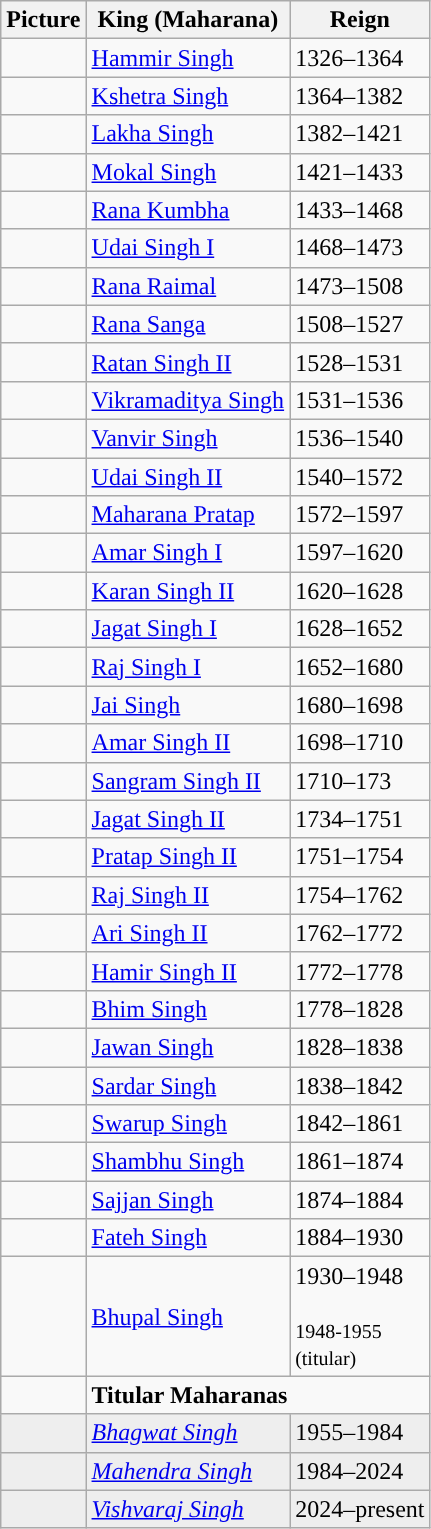<table class="wikitable">
<tr>
<th>Picture</th>
<th>King (Maharana)</th>
<th>Reign</th>
</tr>
<tr>
<td></td>
<td><a href='#'>Hammir Singh</a></td>
<td>1326–1364</td>
</tr>
<tr>
<td></td>
<td><a href='#'>Kshetra Singh</a></td>
<td>1364–1382</td>
</tr>
<tr>
<td></td>
<td><a href='#'>Lakha Singh</a></td>
<td>1382–1421</td>
</tr>
<tr>
<td></td>
<td><a href='#'>Mokal Singh</a></td>
<td>1421–1433</td>
</tr>
<tr>
<td></td>
<td><a href='#'>Rana Kumbha</a></td>
<td>1433–1468</td>
</tr>
<tr>
<td></td>
<td><a href='#'>Udai Singh I</a></td>
<td>1468–1473</td>
</tr>
<tr>
<td></td>
<td><a href='#'>Rana Raimal</a></td>
<td>1473–1508</td>
</tr>
<tr>
<td></td>
<td><a href='#'>Rana Sanga</a></td>
<td>1508–1527</td>
</tr>
<tr>
<td></td>
<td><a href='#'>Ratan Singh II</a></td>
<td>1528–1531</td>
</tr>
<tr>
<td></td>
<td><a href='#'>Vikramaditya Singh</a></td>
<td>1531–1536</td>
</tr>
<tr>
<td></td>
<td><a href='#'>Vanvir Singh</a></td>
<td>1536–1540</td>
</tr>
<tr>
<td></td>
<td><a href='#'>Udai Singh II</a></td>
<td>1540–1572</td>
</tr>
<tr>
<td></td>
<td><a href='#'>Maharana Pratap</a></td>
<td>1572–1597</td>
</tr>
<tr>
<td></td>
<td><a href='#'>Amar Singh I</a></td>
<td>1597–1620</td>
</tr>
<tr>
<td></td>
<td><a href='#'>Karan Singh II</a></td>
<td>1620–1628</td>
</tr>
<tr>
<td></td>
<td><a href='#'>Jagat Singh I</a></td>
<td>1628–1652</td>
</tr>
<tr>
<td></td>
<td><a href='#'>Raj Singh I</a></td>
<td>1652–1680</td>
</tr>
<tr>
<td></td>
<td><a href='#'>Jai Singh</a></td>
<td>1680–1698</td>
</tr>
<tr>
<td></td>
<td><a href='#'>Amar Singh II</a></td>
<td>1698–1710</td>
</tr>
<tr>
<td></td>
<td><a href='#'>Sangram Singh II</a></td>
<td>1710–173</td>
</tr>
<tr>
<td></td>
<td><a href='#'>Jagat Singh II</a></td>
<td>1734–1751</td>
</tr>
<tr>
<td></td>
<td><a href='#'>Pratap Singh II</a></td>
<td>1751–1754</td>
</tr>
<tr>
<td></td>
<td><a href='#'>Raj Singh II</a></td>
<td>1754–1762</td>
</tr>
<tr>
<td></td>
<td><a href='#'>Ari Singh II</a></td>
<td>1762–1772</td>
</tr>
<tr>
<td></td>
<td><a href='#'>Hamir Singh II</a></td>
<td>1772–1778</td>
</tr>
<tr>
<td></td>
<td><a href='#'>Bhim Singh</a></td>
<td>1778–1828</td>
</tr>
<tr>
<td></td>
<td><a href='#'>Jawan Singh</a></td>
<td>1828–1838</td>
</tr>
<tr>
<td></td>
<td><a href='#'>Sardar Singh</a></td>
<td>1838–1842</td>
</tr>
<tr>
<td></td>
<td><a href='#'>Swarup Singh</a></td>
<td>1842–1861</td>
</tr>
<tr>
<td></td>
<td><a href='#'>Shambhu Singh</a></td>
<td>1861–1874</td>
</tr>
<tr>
<td></td>
<td><a href='#'>Sajjan Singh</a></td>
<td>1874–1884</td>
</tr>
<tr>
<td></td>
<td><a href='#'>Fateh Singh</a></td>
<td>1884–1930</td>
</tr>
<tr>
<td></td>
<td><a href='#'>Bhupal Singh</a></td>
<td>1930–1948<br><br><small>1948-1955<br>(titular)</small></td>
</tr>
<tr>
<td></td>
<td colspan="3" align=center"><strong>Titular Maharanas</strong></td>
</tr>
<tr style="background:#eee">
<td></td>
<td><em><a href='#'>Bhagwat Singh</a></em></td>
<td>1955–1984</td>
</tr>
<tr style="background:#eee">
<td></td>
<td><em><a href='#'>Mahendra Singh</a></em></td>
<td>1984–2024</td>
</tr>
<tr style="background:#eee">
<td></td>
<td><em><a href='#'>Vishvaraj Singh</a></em></td>
<td>2024–present</td>
</tr>
</table>
